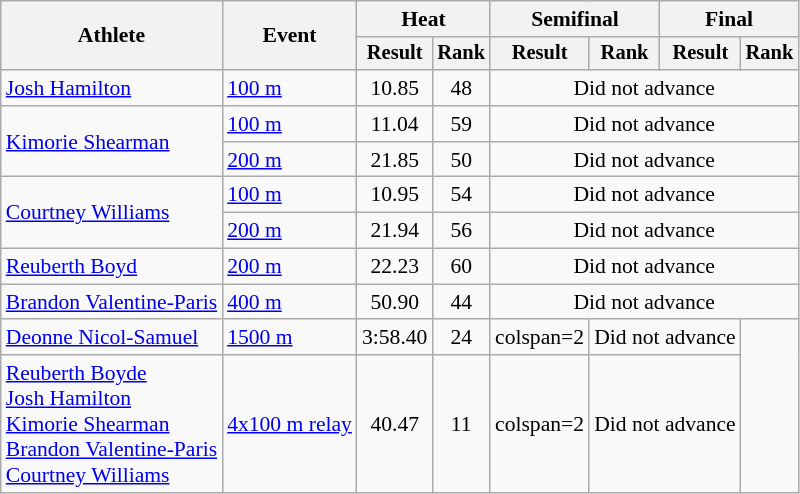<table class="wikitable" style="font-size:90%">
<tr>
<th rowspan=2>Athlete</th>
<th rowspan=2>Event</th>
<th colspan=2>Heat</th>
<th colspan=2>Semifinal</th>
<th colspan=2>Final</th>
</tr>
<tr style="font-size:95%">
<th>Result</th>
<th>Rank</th>
<th>Result</th>
<th>Rank</th>
<th>Result</th>
<th>Rank</th>
</tr>
<tr align=center>
<td align=left><a href='#'>Josh Hamilton</a></td>
<td align=left><a href='#'>100 m</a></td>
<td>10.85</td>
<td>48</td>
<td colspan=4>Did not advance</td>
</tr>
<tr align=center>
<td align=left rowspan=2><a href='#'>Kimorie Shearman</a></td>
<td align=left><a href='#'>100 m</a></td>
<td>11.04</td>
<td>59</td>
<td colspan=4>Did not advance</td>
</tr>
<tr align=center>
<td align=left><a href='#'>200 m</a></td>
<td>21.85</td>
<td>50</td>
<td colspan=4>Did not advance</td>
</tr>
<tr align=center>
<td align=left rowspan=2><a href='#'>Courtney Williams</a></td>
<td align=left><a href='#'>100 m</a></td>
<td>10.95</td>
<td>54</td>
<td colspan=4>Did not advance</td>
</tr>
<tr align=center>
<td align=left><a href='#'>200 m</a></td>
<td>21.94</td>
<td>56</td>
<td colspan=4>Did not advance</td>
</tr>
<tr align=center>
<td align=left><a href='#'>Reuberth Boyd</a></td>
<td align=left><a href='#'>200 m</a></td>
<td>22.23</td>
<td>60</td>
<td colspan=4>Did not advance</td>
</tr>
<tr align=center>
<td align=left><a href='#'>Brandon Valentine-Paris</a></td>
<td align=left><a href='#'>400 m</a></td>
<td>50.90</td>
<td>44</td>
<td colspan=4>Did not advance</td>
</tr>
<tr align=center>
<td align=left><a href='#'>Deonne Nicol-Samuel</a></td>
<td align=left><a href='#'>1500 m</a></td>
<td>3:58.40</td>
<td>24</td>
<td>colspan=2 </td>
<td colspan=2>Did not advance</td>
</tr>
<tr align=center>
<td align=left><a href='#'>Reuberth Boyde</a><br><a href='#'>Josh Hamilton</a><br><a href='#'>Kimorie Shearman</a><br><a href='#'>Brandon Valentine-Paris</a><br><a href='#'>Courtney Williams</a></td>
<td align=left><a href='#'>4x100 m relay</a></td>
<td>40.47</td>
<td>11</td>
<td>colspan=2 </td>
<td colspan=2>Did not advance</td>
</tr>
</table>
